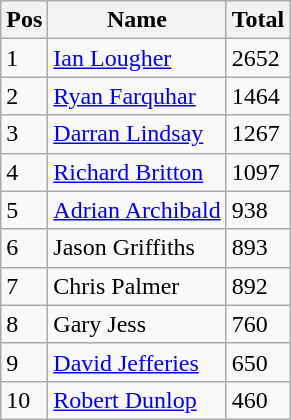<table class="wikitable" border="1">
<tr>
<th>Pos</th>
<th>Name</th>
<th>Total</th>
</tr>
<tr>
<td>1</td>
<td><a href='#'>Ian Lougher</a></td>
<td>2652</td>
</tr>
<tr>
<td>2</td>
<td><a href='#'>Ryan Farquhar</a></td>
<td>1464</td>
</tr>
<tr>
<td>3</td>
<td><a href='#'>Darran Lindsay</a></td>
<td>1267</td>
</tr>
<tr>
<td>4</td>
<td><a href='#'>Richard Britton</a></td>
<td>1097</td>
</tr>
<tr>
<td>5</td>
<td><a href='#'>Adrian Archibald</a></td>
<td>938</td>
</tr>
<tr>
<td>6</td>
<td>Jason Griffiths</td>
<td>893</td>
</tr>
<tr>
<td>7</td>
<td>Chris Palmer</td>
<td>892</td>
</tr>
<tr>
<td>8</td>
<td>Gary Jess</td>
<td>760</td>
</tr>
<tr>
<td>9</td>
<td><a href='#'>David Jefferies</a></td>
<td>650</td>
</tr>
<tr>
<td>10</td>
<td><a href='#'>Robert Dunlop</a></td>
<td>460</td>
</tr>
</table>
